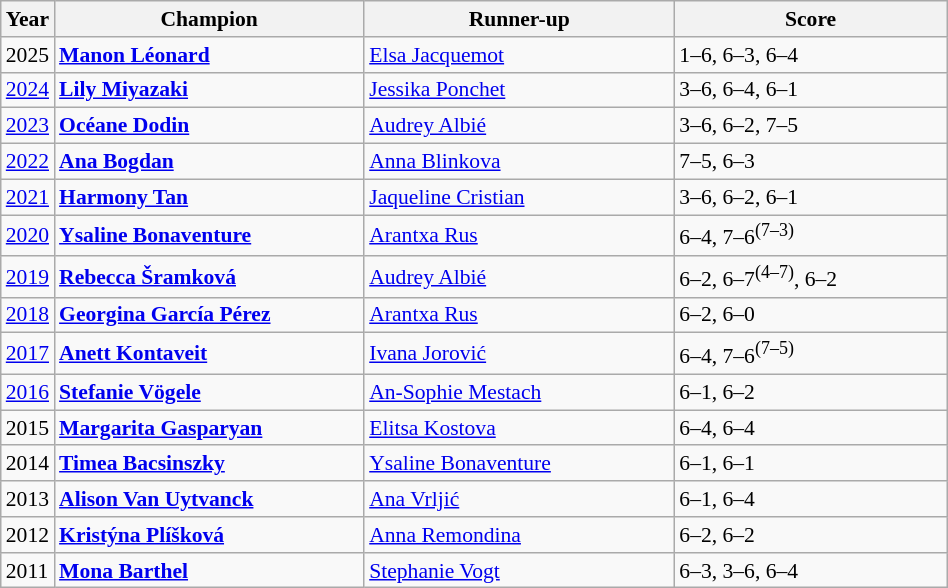<table class="wikitable" style="font-size:90%">
<tr>
<th>Year</th>
<th width="200">Champion</th>
<th width="200">Runner-up</th>
<th width="175">Score</th>
</tr>
<tr>
<td>2025</td>
<td> <strong><a href='#'>Manon Léonard</a></strong></td>
<td> <a href='#'>Elsa Jacquemot</a></td>
<td>1–6, 6–3, 6–4</td>
</tr>
<tr>
<td><a href='#'>2024</a></td>
<td> <strong><a href='#'>Lily Miyazaki</a></strong></td>
<td> <a href='#'>Jessika Ponchet</a></td>
<td>3–6, 6–4, 6–1</td>
</tr>
<tr>
<td><a href='#'>2023</a></td>
<td> <strong><a href='#'>Océane Dodin</a></strong></td>
<td> <a href='#'>Audrey Albié</a></td>
<td>3–6, 6–2, 7–5</td>
</tr>
<tr>
<td><a href='#'>2022</a></td>
<td> <strong><a href='#'>Ana Bogdan</a></strong></td>
<td> <a href='#'>Anna Blinkova</a></td>
<td>7–5, 6–3</td>
</tr>
<tr>
<td><a href='#'>2021</a></td>
<td> <strong><a href='#'>Harmony Tan</a></strong></td>
<td> <a href='#'>Jaqueline Cristian</a></td>
<td>3–6, 6–2, 6–1</td>
</tr>
<tr>
<td><a href='#'>2020</a></td>
<td> <strong><a href='#'>Ysaline Bonaventure</a></strong></td>
<td> <a href='#'>Arantxa Rus</a></td>
<td>6–4, 7–6<sup>(7–3)</sup></td>
</tr>
<tr>
<td><a href='#'>2019</a></td>
<td> <strong><a href='#'>Rebecca Šramková</a></strong></td>
<td> <a href='#'>Audrey Albié</a></td>
<td>6–2, 6–7<sup>(4–7)</sup>, 6–2</td>
</tr>
<tr>
<td><a href='#'>2018</a></td>
<td> <strong><a href='#'>Georgina García Pérez</a></strong></td>
<td> <a href='#'>Arantxa Rus</a></td>
<td>6–2, 6–0</td>
</tr>
<tr>
<td><a href='#'>2017</a></td>
<td> <strong><a href='#'>Anett Kontaveit</a></strong></td>
<td> <a href='#'>Ivana Jorović</a></td>
<td>6–4, 7–6<sup>(7–5)</sup></td>
</tr>
<tr>
<td><a href='#'>2016</a></td>
<td> <strong><a href='#'>Stefanie Vögele</a></strong></td>
<td> <a href='#'>An-Sophie Mestach</a></td>
<td>6–1, 6–2</td>
</tr>
<tr>
<td>2015</td>
<td> <strong><a href='#'>Margarita Gasparyan</a></strong></td>
<td> <a href='#'>Elitsa Kostova</a></td>
<td>6–4, 6–4</td>
</tr>
<tr>
<td>2014</td>
<td> <strong><a href='#'>Timea Bacsinszky</a></strong></td>
<td> <a href='#'>Ysaline Bonaventure</a></td>
<td>6–1, 6–1</td>
</tr>
<tr>
<td>2013</td>
<td> <strong><a href='#'>Alison Van Uytvanck</a></strong></td>
<td> <a href='#'>Ana Vrljić</a></td>
<td>6–1, 6–4</td>
</tr>
<tr>
<td>2012</td>
<td> <strong><a href='#'>Kristýna Plíšková</a></strong></td>
<td> <a href='#'>Anna Remondina</a></td>
<td>6–2, 6–2</td>
</tr>
<tr>
<td>2011</td>
<td> <strong><a href='#'>Mona Barthel</a></strong></td>
<td> <a href='#'>Stephanie Vogt</a></td>
<td>6–3, 3–6, 6–4</td>
</tr>
</table>
